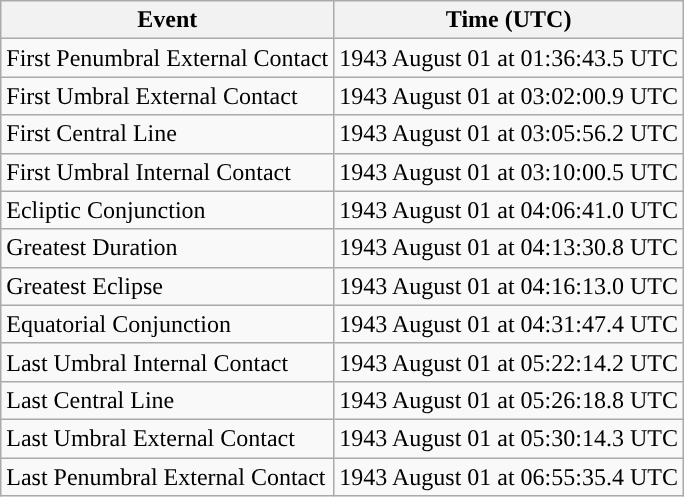<table class="wikitable">
<tr>
<th>Event</th>
<th>Time (UTC)</th>
</tr>
<tr>
<td>First Penumbral External Contact</td>
<td>1943 August 01 at 01:36:43.5 UTC</td>
</tr>
<tr>
<td>First Umbral External Contact</td>
<td>1943 August 01 at 03:02:00.9 UTC</td>
</tr>
<tr>
<td>First Central Line</td>
<td>1943 August 01 at 03:05:56.2 UTC</td>
</tr>
<tr>
<td>First Umbral Internal Contact</td>
<td>1943 August 01 at 03:10:00.5 UTC</td>
</tr>
<tr>
<td>Ecliptic Conjunction</td>
<td>1943 August 01 at 04:06:41.0 UTC</td>
</tr>
<tr>
<td>Greatest Duration</td>
<td>1943 August 01 at 04:13:30.8 UTC</td>
</tr>
<tr>
<td>Greatest Eclipse</td>
<td>1943 August 01 at 04:16:13.0 UTC</td>
</tr>
<tr>
<td>Equatorial Conjunction</td>
<td>1943 August 01 at 04:31:47.4 UTC</td>
</tr>
<tr>
<td>Last Umbral Internal Contact</td>
<td>1943 August 01 at 05:22:14.2 UTC</td>
</tr>
<tr>
<td>Last Central Line</td>
<td>1943 August 01 at 05:26:18.8 UTC</td>
</tr>
<tr>
<td>Last Umbral External Contact</td>
<td>1943 August 01 at 05:30:14.3 UTC</td>
</tr>
<tr>
<td>Last Penumbral External Contact</td>
<td>1943 August 01 at 06:55:35.4 UTC</td>
</tr>
</table>
